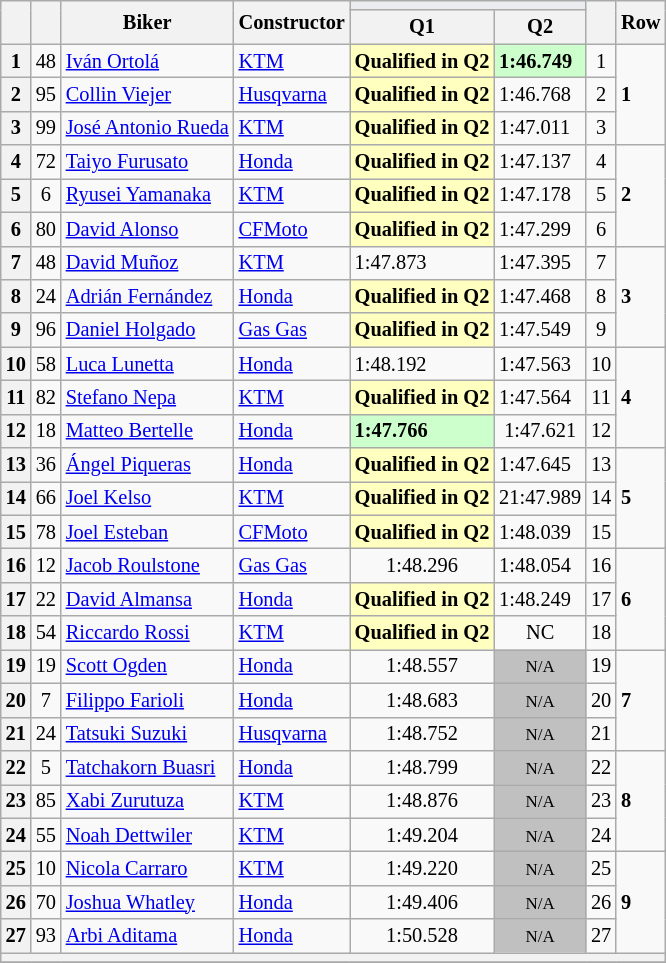<table class="wikitable sortable" style="font-size: 85%;">
<tr>
<th rowspan="2"></th>
<th rowspan="2"></th>
<th rowspan="2">Biker</th>
<th rowspan="2">Constructor</th>
<th colspan="2" style="background:#eaecf0; text-align:center;"></th>
<th rowspan="2"></th>
<th rowspan="2">Row</th>
</tr>
<tr>
<th scope="col">Q1</th>
<th scope="col">Q2</th>
</tr>
<tr>
<th scope="row">1</th>
<td align="center">48</td>
<td> <a href='#'>Iván Ortolá</a></td>
<td><a href='#'>KTM</a></td>
<td style="background:#ffffbf;"><strong>Qualified in Q2</strong></td>
<td style="background:#ccffcc;"><strong>1:46.749</strong></td>
<td align="center">1</td>
<td rowspan="3"><strong>1</strong></td>
</tr>
<tr>
<th scope="row">2</th>
<td align="center">95</td>
<td> <a href='#'>Collin Viejer</a></td>
<td><a href='#'>Husqvarna</a></td>
<td style="background:#ffffbf;"><strong>Qualified in Q2</strong></td>
<td>1:46.768</td>
<td align="center">2</td>
</tr>
<tr>
<th scope="row">3</th>
<td align="center">99</td>
<td> <a href='#'>José Antonio Rueda</a></td>
<td><a href='#'>KTM</a></td>
<td style="background:#ffffbf;"><strong>Qualified in Q2</strong></td>
<td>1:47.011</td>
<td align="center">3</td>
</tr>
<tr>
<th scope="row">4</th>
<td align="center">72</td>
<td> <a href='#'>Taiyo Furusato</a></td>
<td><a href='#'>Honda</a></td>
<td style="background:#ffffbf;"><strong>Qualified in Q2</strong></td>
<td>1:47.137</td>
<td align="center">4</td>
<td rowspan="3"><strong>2</strong></td>
</tr>
<tr>
<th scope="row">5</th>
<td align="center">6</td>
<td> <a href='#'>Ryusei Yamanaka</a></td>
<td><a href='#'>KTM</a></td>
<td style="background:#ffffbf;"><strong>Qualified in Q2</strong></td>
<td>1:47.178</td>
<td align="center">5</td>
</tr>
<tr>
<th scope="row">6</th>
<td align="center">80</td>
<td> <a href='#'>David Alonso</a></td>
<td><a href='#'>CFMoto</a></td>
<td style="background:#ffffbf;"><strong>Qualified in Q2</strong></td>
<td>1:47.299</td>
<td align="center">6</td>
</tr>
<tr>
<th scope="row">7</th>
<td align="center">48</td>
<td> <a href='#'>David Muñoz</a></td>
<td><a href='#'>KTM</a></td>
<td>1:47.873</td>
<td>1:47.395</td>
<td align="center">7</td>
<td rowspan="3"><strong>3</strong></td>
</tr>
<tr>
<th scope="row">8</th>
<td align="center">24</td>
<td> <a href='#'>Adrián Fernández</a></td>
<td><a href='#'>Honda</a></td>
<td style="background:#ffffbf;"><strong>Qualified in Q2</strong></td>
<td>1:47.468</td>
<td align="center">8</td>
</tr>
<tr>
<th scope="row">9</th>
<td align="center">96</td>
<td> <a href='#'>Daniel Holgado</a></td>
<td><a href='#'>Gas Gas</a></td>
<td style="background:#ffffbf;"><strong>Qualified in Q2</strong></td>
<td>1:47.549</td>
<td align="center">9</td>
</tr>
<tr>
<th scope="row">10</th>
<td align="center">58</td>
<td> <a href='#'>Luca Lunetta</a></td>
<td><a href='#'>Honda</a></td>
<td>1:48.192</td>
<td>1:47.563</td>
<td align="center">10</td>
<td rowspan="3"><strong>4</strong></td>
</tr>
<tr>
<th scope="row">11</th>
<td align="center">82</td>
<td> <a href='#'>Stefano Nepa</a></td>
<td><a href='#'>KTM</a></td>
<td style="background:#ffffbf;"><strong>Qualified in Q2</strong></td>
<td>1:47.564</td>
<td align="center">11</td>
</tr>
<tr>
<th scope="row">12</th>
<td align="center">18</td>
<td> <a href='#'>Matteo Bertelle</a></td>
<td><a href='#'>Honda</a></td>
<td style="background:#ccffcc;"><strong>1:47.766</strong></td>
<td align="center">1:47.621</td>
<td align="center">12</td>
</tr>
<tr>
<th scope="row">13</th>
<td align="center">36</td>
<td> <a href='#'>Ángel Piqueras</a></td>
<td><a href='#'>Honda</a></td>
<td style="background:#ffffbf;"><strong>Qualified in Q2</strong></td>
<td>1:47.645</td>
<td align="center">13</td>
<td rowspan="3"><strong>5</strong></td>
</tr>
<tr>
<th scope="row">14</th>
<td align="center">66</td>
<td> <a href='#'>Joel Kelso</a></td>
<td><a href='#'>KTM</a></td>
<td style="background:#ffffbf;"><strong>Qualified in Q2</strong></td>
<td>21:47.989</td>
<td align="center">14</td>
</tr>
<tr>
<th scope="row">15</th>
<td align="center">78</td>
<td> <a href='#'>Joel Esteban</a></td>
<td><a href='#'>CFMoto</a></td>
<td style="background:#ffffbf;"><strong>Qualified in Q2</strong></td>
<td>1:48.039</td>
<td align="center">15</td>
</tr>
<tr>
<th scope="row">16</th>
<td align="center">12</td>
<td> <a href='#'>Jacob Roulstone</a></td>
<td><a href='#'>Gas Gas</a></td>
<td align="center">1:48.296</td>
<td>1:48.054</td>
<td align="center">16</td>
<td rowspan="3"><strong>6</strong></td>
</tr>
<tr>
<th scope="row">17</th>
<td align="center">22</td>
<td> <a href='#'>David Almansa</a></td>
<td><a href='#'>Honda</a></td>
<td style="background:#ffffbf;"><strong>Qualified in Q2</strong></td>
<td>1:48.249</td>
<td align="center">17</td>
</tr>
<tr>
<th scope="row">18</th>
<td align="center">54</td>
<td> <a href='#'>Riccardo Rossi</a></td>
<td><a href='#'>KTM</a></td>
<td style="background:#ffffbf;"><strong>Qualified in Q2</strong></td>
<td align="center">NC</td>
<td align="center">18</td>
</tr>
<tr>
<th scope="row">19</th>
<td align="center">19</td>
<td> <a href='#'>Scott Ogden</a></td>
<td><a href='#'>Honda</a></td>
<td align="center">1:48.557</td>
<td style="background: silver" align="center" data-sort-value="19"><small>N/A</small></td>
<td align="center">19</td>
<td rowspan="3"><strong>7</strong></td>
</tr>
<tr>
<th scope="row">20</th>
<td align="center">7</td>
<td> <a href='#'>Filippo Farioli</a></td>
<td><a href='#'>Honda</a></td>
<td align="center">1:48.683</td>
<td style="background: silver" align="center" data-sort-value="20"><small>N/A</small></td>
<td align="center">20</td>
</tr>
<tr>
<th scope="row">21</th>
<td align="center">24</td>
<td> <a href='#'>Tatsuki Suzuki</a></td>
<td><a href='#'>Husqvarna</a></td>
<td align="center">1:48.752</td>
<td style="background: silver" align="center" data-sort-value="21"><small>N/A</small></td>
<td align="center">21</td>
</tr>
<tr>
<th scope="row">22</th>
<td align="center">5</td>
<td> <a href='#'>Tatchakorn Buasri</a></td>
<td><a href='#'>Honda</a></td>
<td align="center">1:48.799</td>
<td style="background: silver" align="center" data-sort-value="22"><small>N/A</small></td>
<td align="center">22</td>
<td rowspan="3"><strong>8</strong></td>
</tr>
<tr>
<th scope="row">23</th>
<td align="center">85</td>
<td> <a href='#'>Xabi Zurutuza</a></td>
<td><a href='#'>KTM</a></td>
<td align="center">1:48.876</td>
<td style="background: silver" align="center" data-sort-value="23"><small>N/A</small></td>
<td align="center">23</td>
</tr>
<tr>
<th scope="row">24</th>
<td align="center">55</td>
<td> <a href='#'>Noah Dettwiler</a></td>
<td><a href='#'>KTM</a></td>
<td align="center">1:49.204</td>
<td style="background: silver" align="center" data-sort-value="25"><small>N/A</small></td>
<td align="center">24</td>
</tr>
<tr>
<th scope="row">25</th>
<td align="center">10</td>
<td> <a href='#'>Nicola Carraro</a></td>
<td><a href='#'>KTM</a></td>
<td align="center">1:49.220</td>
<td style="background: silver" align="center" data-sort-value="26"><small>N/A</small></td>
<td align="center">25</td>
<td rowspan="3"><strong>9</strong></td>
</tr>
<tr>
<th scope="row">26</th>
<td align="center">70</td>
<td> <a href='#'>Joshua Whatley</a></td>
<td><a href='#'>Honda</a></td>
<td align="center">1:49.406</td>
<td style="background: silver" align="center" data-sort-value="27"><small>N/A</small></td>
<td align="center">26</td>
</tr>
<tr>
<th scope="row">27</th>
<td align="center">93</td>
<td> <a href='#'>Arbi Aditama</a></td>
<td><a href='#'>Honda</a></td>
<td align="center">1:50.528</td>
<td style="background: silver" align="center" data-sort-value="28"><small>N/A</small></td>
<td align="center">27</td>
</tr>
<tr>
<th colspan="8"></th>
</tr>
<tr>
</tr>
</table>
